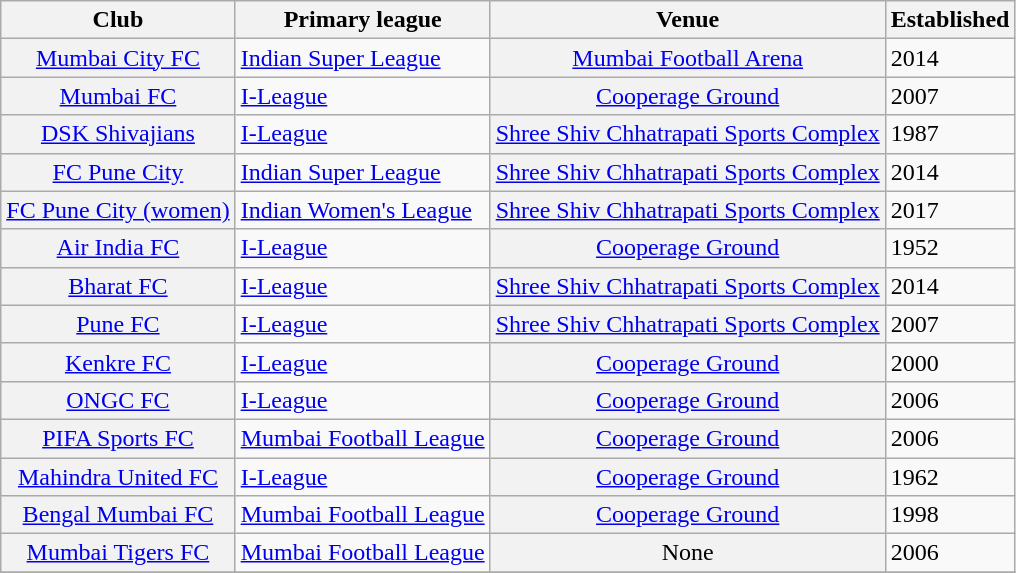<table class="wikitable">
<tr>
<th scope="col">Club</th>
<th scope="col">Primary league</th>
<th scope="col">Venue</th>
<th scope="col">Established</th>
</tr>
<tr>
<th scope="row" style="font-weight: normal; text-align: center;"><a href='#'>Mumbai City FC</a></th>
<td><a href='#'>Indian Super League</a></td>
<th scope="row" style="font-weight: normal; text-align: center;"><a href='#'>Mumbai Football Arena</a></th>
<td>2014</td>
</tr>
<tr>
<th scope="row" style="font-weight: normal; text-align: center;"><a href='#'>Mumbai FC</a></th>
<td><a href='#'>I-League</a></td>
<th scope="row" style="font-weight: normal; text-align: center;"><a href='#'>Cooperage Ground</a></th>
<td>2007</td>
</tr>
<tr>
<th scope="row" style="font-weight: normal; text-align: center;"><a href='#'>DSK Shivajians</a></th>
<td><a href='#'>I-League</a></td>
<th scope="row" style="font-weight: normal; text-align: center;"><a href='#'>Shree Shiv Chhatrapati Sports Complex</a></th>
<td>1987</td>
</tr>
<tr>
<th scope="row" style="font-weight: normal; text-align: center;"><a href='#'>FC Pune City</a></th>
<td><a href='#'>Indian Super League</a></td>
<th scope="row" style="font-weight: normal; text-align: center;"><a href='#'>Shree Shiv Chhatrapati Sports Complex</a></th>
<td>2014</td>
</tr>
<tr>
<th scope="row" style="font-weight: normal; text-align: center;"><a href='#'>FC Pune City (women)</a></th>
<td><a href='#'>Indian Women's League</a></td>
<th scope="row" style="font-weight: normal; text-align: center;"><a href='#'>Shree Shiv Chhatrapati Sports Complex</a></th>
<td>2017</td>
</tr>
<tr>
<th scope="row" style="font-weight: normal; text-align: center;"><a href='#'>Air India FC</a></th>
<td><a href='#'>I-League</a></td>
<th scope="row" style="font-weight: normal; text-align: center;"><a href='#'>Cooperage Ground</a></th>
<td>1952</td>
</tr>
<tr>
<th scope="row" style="font-weight: normal; text-align: center;"><a href='#'>Bharat FC</a></th>
<td><a href='#'>I-League</a></td>
<th scope="row" style="font-weight: normal; text-align: center;"><a href='#'>Shree Shiv Chhatrapati Sports Complex</a></th>
<td>2014</td>
</tr>
<tr>
<th scope="row" style="font-weight: normal; text-align: center;"><a href='#'>Pune FC</a></th>
<td><a href='#'>I-League</a></td>
<th scope="row" style="font-weight: normal; text-align: center;"><a href='#'>Shree Shiv Chhatrapati Sports Complex</a></th>
<td>2007</td>
</tr>
<tr>
<th scope="row" style="font-weight: normal; text-align: center;"><a href='#'>Kenkre FC</a></th>
<td><a href='#'>I-League</a></td>
<th scope="row" style="font-weight: normal; text-align: center;"><a href='#'>Cooperage Ground</a></th>
<td>2000</td>
</tr>
<tr>
<th scope="row" style="font-weight: normal; text-align: center;"><a href='#'>ONGC FC</a></th>
<td><a href='#'>I-League</a></td>
<th scope="row" style="font-weight: normal; text-align: center;"><a href='#'>Cooperage Ground</a></th>
<td>2006</td>
</tr>
<tr>
<th scope="row" style="font-weight: normal; text-align: center;"><a href='#'>PIFA Sports FC</a></th>
<td><a href='#'>Mumbai Football League</a></td>
<th scope="row" style="font-weight: normal; text-align: center;"><a href='#'>Cooperage Ground</a></th>
<td>2006</td>
</tr>
<tr>
<th scope="row" style="font-weight: normal; text-align: center;"><a href='#'>Mahindra United FC</a></th>
<td><a href='#'>I-League</a></td>
<th scope="row" style="font-weight: normal; text-align: center;"><a href='#'>Cooperage Ground</a></th>
<td>1962</td>
</tr>
<tr>
<th scope="row" style="font-weight: normal; text-align: center;"><a href='#'>Bengal Mumbai FC</a></th>
<td><a href='#'>Mumbai Football League</a></td>
<th scope="row" style="font-weight: normal; text-align: center;"><a href='#'>Cooperage Ground</a></th>
<td>1998</td>
</tr>
<tr>
<th scope="row" style="font-weight: normal; text-align: center;"><a href='#'>Mumbai Tigers FC</a></th>
<td><a href='#'>Mumbai Football League</a></td>
<th scope="row" style="font-weight: normal; text-align: center;">None</th>
<td>2006</td>
</tr>
<tr>
</tr>
</table>
